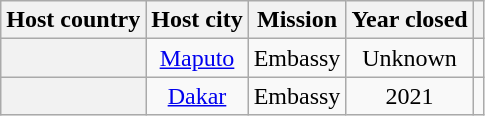<table class="wikitable plainrowheaders" style="text-align:center;">
<tr>
<th scope="col">Host country</th>
<th scope="col">Host city</th>
<th scope="col">Mission</th>
<th scope="col">Year closed</th>
<th scope="col"></th>
</tr>
<tr>
<th scope="row"></th>
<td><a href='#'>Maputo</a></td>
<td>Embassy</td>
<td>Unknown</td>
<td></td>
</tr>
<tr>
<th scope="row"></th>
<td><a href='#'>Dakar</a></td>
<td>Embassy</td>
<td>2021</td>
<td></td>
</tr>
</table>
